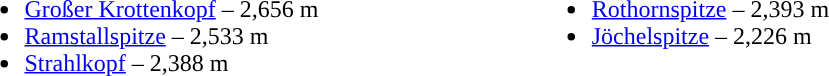<table width="60%" align="center|">
<tr>
<td width="50%" valign="top"><br><ul><li><a href='#'>Großer Krottenkopf</a> – 2,656 m</li><li><a href='#'>Ramstallspitze</a> – 2,533 m</li><li><a href='#'>Strahlkopf</a> – 2,388 m</li></ul></td>
<td width="50%" valign="top"><br><ul><li><a href='#'>Rothornspitze</a> – 2,393 m</li><li><a href='#'>Jöchelspitze</a> – 2,226 m</li></ul></td>
</tr>
</table>
